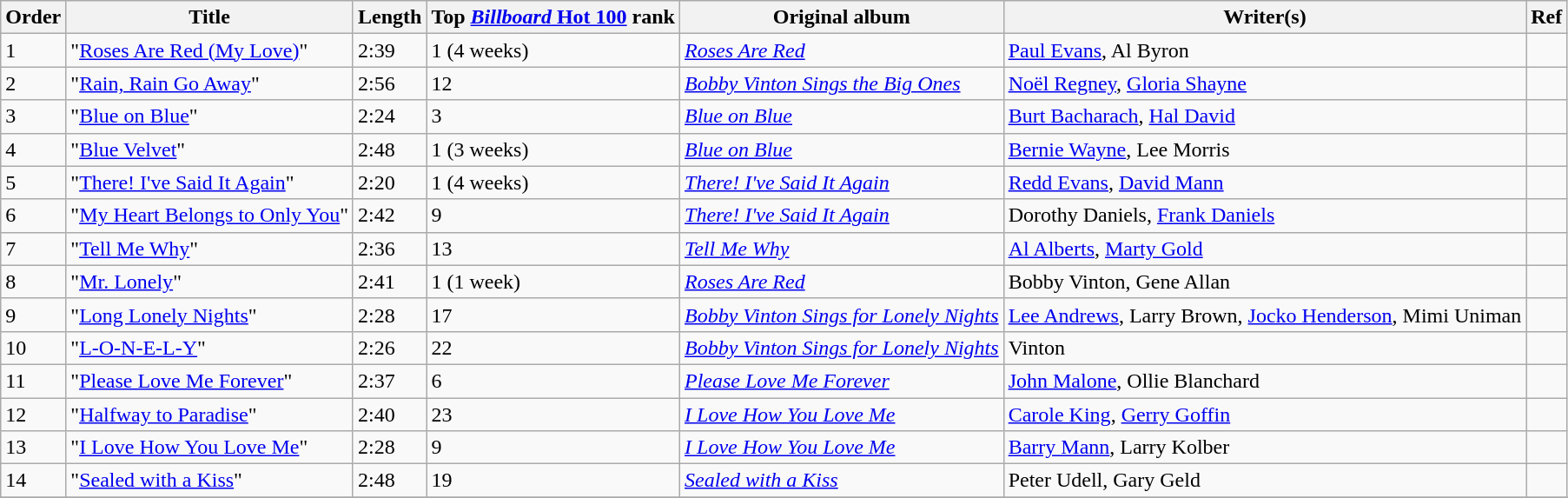<table class="wikitable unsortable">
<tr>
<th>Order</th>
<th>Title</th>
<th>Length</th>
<th>Top <a href='#'><em>Billboard</em> Hot 100</a> rank</th>
<th>Original album</th>
<th>Writer(s)</th>
<th>Ref</th>
</tr>
<tr>
<td>1</td>
<td>"<a href='#'>Roses Are Red (My Love)</a>"</td>
<td>2:39</td>
<td>1 (4 weeks)</td>
<td><em><a href='#'>Roses Are Red</a></em></td>
<td><a href='#'>Paul Evans</a>, Al Byron</td>
<td></td>
</tr>
<tr>
<td>2</td>
<td>"<a href='#'>Rain, Rain Go Away</a>"</td>
<td>2:56</td>
<td>12</td>
<td><em><a href='#'>Bobby Vinton Sings the Big Ones</a></em></td>
<td><a href='#'>Noël Regney</a>, <a href='#'>Gloria Shayne</a></td>
<td></td>
</tr>
<tr>
<td>3</td>
<td>"<a href='#'>Blue on Blue</a>"</td>
<td>2:24</td>
<td>3</td>
<td><em><a href='#'>Blue on Blue</a></em></td>
<td><a href='#'>Burt Bacharach</a>, <a href='#'>Hal David</a></td>
<td></td>
</tr>
<tr>
<td>4</td>
<td>"<a href='#'>Blue Velvet</a>"</td>
<td>2:48</td>
<td>1 (3 weeks)</td>
<td><em><a href='#'>Blue on Blue</a></em></td>
<td><a href='#'>Bernie Wayne</a>, Lee Morris</td>
<td></td>
</tr>
<tr>
<td>5</td>
<td>"<a href='#'>There! I've Said It Again</a>"</td>
<td>2:20</td>
<td>1 (4 weeks)</td>
<td><em><a href='#'>There! I've Said It Again</a></em></td>
<td><a href='#'>Redd Evans</a>, <a href='#'>David Mann</a></td>
<td></td>
</tr>
<tr>
<td>6</td>
<td>"<a href='#'>My Heart Belongs to Only You</a>"</td>
<td>2:42</td>
<td>9</td>
<td><em><a href='#'>There! I've Said It Again</a></em></td>
<td>Dorothy Daniels, <a href='#'>Frank Daniels</a></td>
<td></td>
</tr>
<tr>
<td>7</td>
<td>"<a href='#'>Tell Me Why</a>"</td>
<td>2:36</td>
<td>13</td>
<td><em><a href='#'>Tell Me Why</a></em></td>
<td><a href='#'>Al Alberts</a>, <a href='#'>Marty Gold</a></td>
<td></td>
</tr>
<tr>
<td>8</td>
<td>"<a href='#'>Mr. Lonely</a>"</td>
<td>2:41</td>
<td>1 (1 week)</td>
<td><em><a href='#'>Roses Are Red</a></em></td>
<td>Bobby Vinton, Gene Allan</td>
<td></td>
</tr>
<tr>
<td>9</td>
<td>"<a href='#'>Long Lonely Nights</a>"</td>
<td>2:28</td>
<td>17</td>
<td><em><a href='#'>Bobby Vinton Sings for Lonely Nights</a></em></td>
<td><a href='#'>Lee Andrews</a>, Larry Brown, <a href='#'>Jocko Henderson</a>, Mimi Uniman</td>
<td></td>
</tr>
<tr>
<td>10</td>
<td>"<a href='#'>L-O-N-E-L-Y</a>"</td>
<td>2:26</td>
<td>22</td>
<td><em><a href='#'>Bobby Vinton Sings for Lonely Nights</a></em></td>
<td>Vinton</td>
<td></td>
</tr>
<tr>
<td>11</td>
<td>"<a href='#'>Please Love Me Forever</a>"</td>
<td>2:37</td>
<td>6</td>
<td><em><a href='#'>Please Love Me Forever</a></em></td>
<td><a href='#'>John Malone</a>, Ollie Blanchard</td>
<td></td>
</tr>
<tr>
<td>12</td>
<td>"<a href='#'>Halfway to Paradise</a>"</td>
<td>2:40</td>
<td>23</td>
<td><em><a href='#'>I Love How You Love Me</a></em></td>
<td><a href='#'>Carole King</a>, <a href='#'>Gerry Goffin</a></td>
<td></td>
</tr>
<tr>
<td>13</td>
<td>"<a href='#'>I Love How You Love Me</a>"</td>
<td>2:28</td>
<td>9</td>
<td><em><a href='#'>I Love How You Love Me</a></em></td>
<td><a href='#'>Barry Mann</a>, Larry Kolber</td>
<td></td>
</tr>
<tr>
<td>14</td>
<td>"<a href='#'>Sealed with a Kiss</a>"</td>
<td>2:48</td>
<td>19</td>
<td><em><a href='#'>Sealed with a Kiss</a></em></td>
<td>Peter Udell, Gary Geld</td>
<td></td>
</tr>
<tr>
</tr>
</table>
